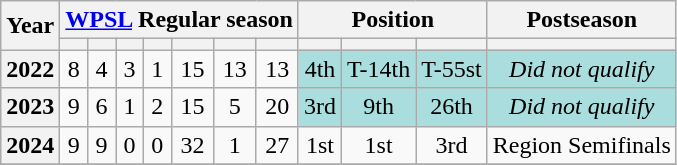<table class="wikitable sortable" style="text-align: center">
<tr>
<th scope="col" rowspan="2">Year</th>
<th colspan=7 class="unsortable"><a href='#'>WPSL</a> Regular season</th>
<th colspan=3 class="unsortable">Position</th>
<th colspan=1 class="unsortable">Postseason</th>
</tr>
<tr>
<th></th>
<th></th>
<th></th>
<th></th>
<th></th>
<th></th>
<th></th>
<th></th>
<th></th>
<th></th>
<th></th>
</tr>
<tr>
<th>2022</th>
<td>8</td>
<td>4</td>
<td>3</td>
<td>1</td>
<td>15</td>
<td>13</td>
<td>13</td>
<td style="background:#add;">4th</td>
<td style="background:#add;">T-14th</td>
<td style="background:#add;">T-55st</td>
<td style="background:#add;"><em>Did not qualify</em></td>
</tr>
<tr>
<th>2023</th>
<td>9</td>
<td>6</td>
<td>1</td>
<td>2</td>
<td>15</td>
<td>5</td>
<td>20</td>
<td style="background:#add;">3rd</td>
<td style="background:#add;">9th</td>
<td style="background:#add;">26th</td>
<td style="background:#add;"><em>Did not qualify</em></td>
</tr>
<tr>
<th>2024</th>
<td>9</td>
<td>9</td>
<td>0</td>
<td>0</td>
<td>32</td>
<td>1</td>
<td>27</td>
<td>1st</td>
<td>1st</td>
<td>3rd</td>
<td>Region Semifinals</td>
</tr>
<tr>
</tr>
</table>
